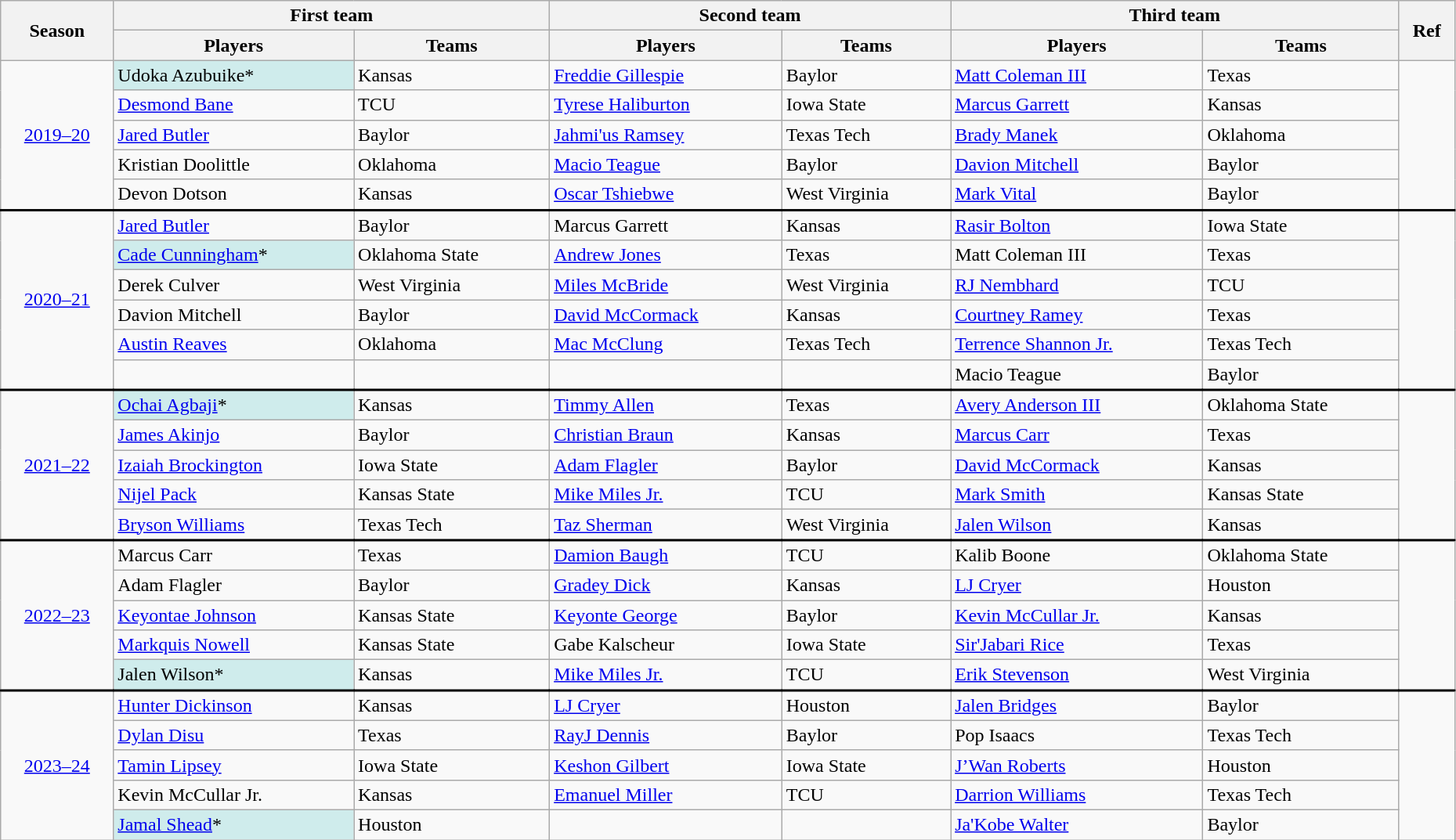<table class="wikitable" style="width:98%">
<tr>
<th rowspan=2>Season</th>
<th colspan=2>First team</th>
<th colspan=2>Second team</th>
<th colspan=2>Third team</th>
<th rowspan=2>Ref</th>
</tr>
<tr>
<th>Players</th>
<th>Teams</th>
<th>Players</th>
<th>Teams</th>
<th>Players</th>
<th>Teams</th>
</tr>
<tr>
<td rowspan=5 style="text-align:center;"><a href='#'>2019–20</a></td>
<td style="background:#cfecec;">Udoka Azubuike*</td>
<td>Kansas</td>
<td><a href='#'>Freddie Gillespie</a></td>
<td>Baylor</td>
<td><a href='#'>Matt Coleman III</a></td>
<td>Texas</td>
<td rowspan="5" style="text-align:center;"></td>
</tr>
<tr>
<td><a href='#'>Desmond Bane</a></td>
<td>TCU</td>
<td><a href='#'>Tyrese Haliburton</a></td>
<td>Iowa State</td>
<td><a href='#'>Marcus Garrett</a></td>
<td>Kansas</td>
</tr>
<tr>
<td><a href='#'>Jared Butler</a></td>
<td>Baylor</td>
<td><a href='#'>Jahmi'us Ramsey</a></td>
<td>Texas Tech</td>
<td><a href='#'>Brady Manek</a></td>
<td>Oklahoma</td>
</tr>
<tr>
<td>Kristian Doolittle</td>
<td>Oklahoma</td>
<td><a href='#'>Macio Teague</a></td>
<td>Baylor</td>
<td><a href='#'>Davion Mitchell</a></td>
<td>Baylor</td>
</tr>
<tr>
<td>Devon Dotson</td>
<td>Kansas</td>
<td><a href='#'>Oscar Tshiebwe</a></td>
<td>West Virginia</td>
<td><a href='#'>Mark Vital</a></td>
<td>Baylor</td>
</tr>
<tr style="border-top:2px solid black">
<td rowspan="6" style="text-align:center;"><a href='#'>2020–21</a></td>
<td><a href='#'>Jared Butler</a></td>
<td>Baylor</td>
<td>Marcus Garrett</td>
<td>Kansas</td>
<td><a href='#'>Rasir Bolton</a></td>
<td>Iowa State</td>
<td rowspan="6"></td>
</tr>
<tr>
<td style="background:#cfecec;"><a href='#'>Cade Cunningham</a>*</td>
<td>Oklahoma State</td>
<td><a href='#'>Andrew Jones</a></td>
<td>Texas</td>
<td>Matt Coleman III</td>
<td>Texas</td>
</tr>
<tr>
<td>Derek Culver</td>
<td>West Virginia</td>
<td><a href='#'>Miles McBride</a></td>
<td>West Virginia</td>
<td><a href='#'>RJ Nembhard</a></td>
<td>TCU</td>
</tr>
<tr>
<td>Davion Mitchell</td>
<td>Baylor</td>
<td><a href='#'>David McCormack</a></td>
<td>Kansas</td>
<td><a href='#'>Courtney Ramey</a></td>
<td>Texas</td>
</tr>
<tr>
<td><a href='#'>Austin Reaves</a></td>
<td>Oklahoma</td>
<td><a href='#'>Mac McClung</a></td>
<td>Texas Tech</td>
<td><a href='#'>Terrence Shannon Jr.</a></td>
<td>Texas Tech</td>
</tr>
<tr>
<td></td>
<td></td>
<td></td>
<td></td>
<td>Macio Teague</td>
<td>Baylor</td>
</tr>
<tr style="border-top:2px solid black">
<td rowspan="5" style="text-align:center;"><a href='#'>2021–22</a></td>
<td style="background:#cfecec;"><a href='#'>Ochai Agbaji</a>*</td>
<td>Kansas</td>
<td><a href='#'>Timmy Allen</a></td>
<td>Texas</td>
<td><a href='#'>Avery Anderson III</a></td>
<td>Oklahoma State</td>
<td rowspan="5"></td>
</tr>
<tr>
<td><a href='#'>James Akinjo</a></td>
<td>Baylor</td>
<td><a href='#'>Christian Braun</a></td>
<td>Kansas</td>
<td><a href='#'>Marcus Carr</a></td>
<td>Texas</td>
</tr>
<tr>
<td><a href='#'>Izaiah Brockington</a></td>
<td>Iowa State</td>
<td><a href='#'>Adam Flagler</a></td>
<td>Baylor</td>
<td><a href='#'>David McCormack</a></td>
<td>Kansas</td>
</tr>
<tr>
<td><a href='#'>Nijel Pack</a></td>
<td>Kansas State</td>
<td><a href='#'>Mike Miles Jr.</a></td>
<td>TCU</td>
<td><a href='#'>Mark Smith</a></td>
<td>Kansas State</td>
</tr>
<tr>
<td><a href='#'>Bryson Williams</a></td>
<td>Texas Tech</td>
<td><a href='#'>Taz Sherman</a></td>
<td>West Virginia</td>
<td><a href='#'>Jalen Wilson</a></td>
<td>Kansas</td>
</tr>
<tr style="border-top:2px solid black">
<td rowspan="5" style="text-align:center;"><a href='#'>2022–23</a></td>
<td>Marcus Carr</td>
<td>Texas</td>
<td><a href='#'>Damion Baugh</a></td>
<td>TCU</td>
<td>Kalib Boone</td>
<td>Oklahoma State</td>
<td rowspan="5"></td>
</tr>
<tr>
<td>Adam Flagler</td>
<td>Baylor</td>
<td><a href='#'>Gradey Dick</a></td>
<td>Kansas</td>
<td><a href='#'>LJ Cryer</a></td>
<td>Houston</td>
</tr>
<tr>
<td><a href='#'>Keyontae Johnson</a></td>
<td>Kansas State</td>
<td><a href='#'>Keyonte George</a></td>
<td>Baylor</td>
<td><a href='#'>Kevin McCullar Jr.</a></td>
<td>Kansas</td>
</tr>
<tr>
<td><a href='#'>Markquis Nowell</a></td>
<td>Kansas State</td>
<td>Gabe Kalscheur</td>
<td>Iowa State</td>
<td><a href='#'>Sir'Jabari Rice</a></td>
<td>Texas</td>
</tr>
<tr>
<td style="background:#cfecec;">Jalen Wilson*</td>
<td>Kansas</td>
<td><a href='#'>Mike Miles Jr.</a></td>
<td>TCU</td>
<td><a href='#'>Erik Stevenson</a></td>
<td>West Virginia</td>
</tr>
<tr style="border-top:2px solid black">
<td rowspan="5" style="text-align:center;"><a href='#'>2023–24</a></td>
<td><a href='#'>Hunter Dickinson</a></td>
<td>Kansas</td>
<td><a href='#'>LJ Cryer</a></td>
<td>Houston</td>
<td><a href='#'>Jalen Bridges</a></td>
<td>Baylor</td>
<td rowspan="5"></td>
</tr>
<tr>
<td><a href='#'>Dylan Disu</a></td>
<td>Texas</td>
<td><a href='#'>RayJ Dennis</a></td>
<td>Baylor</td>
<td>Pop Isaacs</td>
<td>Texas Tech</td>
</tr>
<tr>
<td><a href='#'>Tamin Lipsey</a></td>
<td>Iowa State</td>
<td><a href='#'>Keshon Gilbert</a></td>
<td>Iowa State</td>
<td><a href='#'>J’Wan Roberts</a></td>
<td>Houston</td>
</tr>
<tr>
<td>Kevin McCullar Jr.</td>
<td>Kansas</td>
<td><a href='#'>Emanuel Miller</a></td>
<td>TCU</td>
<td><a href='#'>Darrion Williams</a></td>
<td>Texas Tech</td>
</tr>
<tr>
<td style="background:#cfecec;"><a href='#'>Jamal Shead</a>*</td>
<td>Houston</td>
<td></td>
<td></td>
<td><a href='#'>Ja'Kobe Walter</a></td>
<td>Baylor</td>
</tr>
</table>
